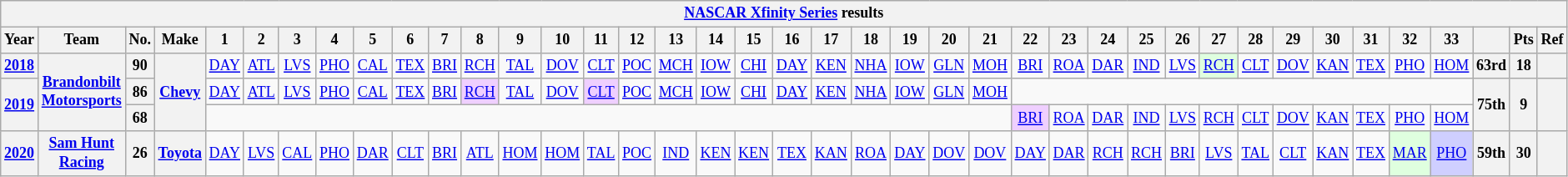<table class="wikitable" style="text-align:center; font-size:75%">
<tr>
<th colspan=40><a href='#'>NASCAR Xfinity Series</a> results</th>
</tr>
<tr>
<th>Year</th>
<th>Team</th>
<th>No.</th>
<th>Make</th>
<th>1</th>
<th>2</th>
<th>3</th>
<th>4</th>
<th>5</th>
<th>6</th>
<th>7</th>
<th>8</th>
<th>9</th>
<th>10</th>
<th>11</th>
<th>12</th>
<th>13</th>
<th>14</th>
<th>15</th>
<th>16</th>
<th>17</th>
<th>18</th>
<th>19</th>
<th>20</th>
<th>21</th>
<th>22</th>
<th>23</th>
<th>24</th>
<th>25</th>
<th>26</th>
<th>27</th>
<th>28</th>
<th>29</th>
<th>30</th>
<th>31</th>
<th>32</th>
<th>33</th>
<th></th>
<th>Pts</th>
<th>Ref</th>
</tr>
<tr>
<th><a href='#'>2018</a></th>
<th rowspan=3><a href='#'>Brandonbilt Motorsports</a></th>
<th>90</th>
<th rowspan=3><a href='#'>Chevy</a></th>
<td><a href='#'>DAY</a></td>
<td><a href='#'>ATL</a></td>
<td><a href='#'>LVS</a></td>
<td><a href='#'>PHO</a></td>
<td><a href='#'>CAL</a></td>
<td><a href='#'>TEX</a></td>
<td><a href='#'>BRI</a></td>
<td><a href='#'>RCH</a></td>
<td><a href='#'>TAL</a></td>
<td><a href='#'>DOV</a></td>
<td><a href='#'>CLT</a></td>
<td><a href='#'>POC</a></td>
<td><a href='#'>MCH</a></td>
<td><a href='#'>IOW</a></td>
<td><a href='#'>CHI</a></td>
<td><a href='#'>DAY</a></td>
<td><a href='#'>KEN</a></td>
<td><a href='#'>NHA</a></td>
<td><a href='#'>IOW</a></td>
<td><a href='#'>GLN</a></td>
<td><a href='#'>MOH</a></td>
<td><a href='#'>BRI</a></td>
<td><a href='#'>ROA</a></td>
<td><a href='#'>DAR</a></td>
<td><a href='#'>IND</a></td>
<td><a href='#'>LVS</a></td>
<td style="background:#DFFFDF;"><a href='#'>RCH</a><br></td>
<td><a href='#'>CLT</a></td>
<td><a href='#'>DOV</a></td>
<td><a href='#'>KAN</a></td>
<td><a href='#'>TEX</a></td>
<td><a href='#'>PHO</a></td>
<td><a href='#'>HOM</a></td>
<th>63rd</th>
<th>18</th>
<th></th>
</tr>
<tr>
<th rowspan=2><a href='#'>2019</a></th>
<th>86</th>
<td><a href='#'>DAY</a></td>
<td><a href='#'>ATL</a></td>
<td><a href='#'>LVS</a></td>
<td><a href='#'>PHO</a></td>
<td><a href='#'>CAL</a></td>
<td><a href='#'>TEX</a></td>
<td><a href='#'>BRI</a></td>
<td style="background:#EFCFFF;"><a href='#'>RCH</a><br></td>
<td><a href='#'>TAL</a></td>
<td><a href='#'>DOV</a></td>
<td style="background:#EFCFFF;"><a href='#'>CLT</a><br></td>
<td><a href='#'>POC</a></td>
<td><a href='#'>MCH</a></td>
<td><a href='#'>IOW</a></td>
<td><a href='#'>CHI</a></td>
<td><a href='#'>DAY</a></td>
<td><a href='#'>KEN</a></td>
<td><a href='#'>NHA</a></td>
<td><a href='#'>IOW</a></td>
<td><a href='#'>GLN</a></td>
<td><a href='#'>MOH</a></td>
<td colspan=12></td>
<th rowspan=2>75th</th>
<th rowspan=2>9</th>
<th rowspan=2></th>
</tr>
<tr>
<th>68</th>
<td colspan=21></td>
<td style="background:#EFCFFF;"><a href='#'>BRI</a><br></td>
<td><a href='#'>ROA</a></td>
<td><a href='#'>DAR</a></td>
<td><a href='#'>IND</a></td>
<td><a href='#'>LVS</a></td>
<td><a href='#'>RCH</a></td>
<td><a href='#'>CLT</a></td>
<td><a href='#'>DOV</a></td>
<td><a href='#'>KAN</a></td>
<td><a href='#'>TEX</a></td>
<td><a href='#'>PHO</a></td>
<td><a href='#'>HOM</a></td>
</tr>
<tr>
<th><a href='#'>2020</a></th>
<th><a href='#'>Sam Hunt Racing</a></th>
<th>26</th>
<th><a href='#'>Toyota</a></th>
<td><a href='#'>DAY</a></td>
<td><a href='#'>LVS</a></td>
<td><a href='#'>CAL</a></td>
<td><a href='#'>PHO</a></td>
<td><a href='#'>DAR</a></td>
<td><a href='#'>CLT</a></td>
<td><a href='#'>BRI</a></td>
<td><a href='#'>ATL</a></td>
<td><a href='#'>HOM</a></td>
<td><a href='#'>HOM</a></td>
<td><a href='#'>TAL</a></td>
<td><a href='#'>POC</a></td>
<td><a href='#'>IND</a></td>
<td><a href='#'>KEN</a></td>
<td><a href='#'>KEN</a></td>
<td><a href='#'>TEX</a></td>
<td><a href='#'>KAN</a></td>
<td><a href='#'>ROA</a></td>
<td><a href='#'>DAY</a></td>
<td><a href='#'>DOV</a></td>
<td><a href='#'>DOV</a></td>
<td><a href='#'>DAY</a></td>
<td><a href='#'>DAR</a></td>
<td><a href='#'>RCH</a></td>
<td><a href='#'>RCH</a></td>
<td><a href='#'>BRI</a></td>
<td><a href='#'>LVS</a></td>
<td><a href='#'>TAL</a></td>
<td><a href='#'>CLT</a></td>
<td><a href='#'>KAN</a></td>
<td><a href='#'>TEX</a></td>
<td style="background:#DFFFDF;"><a href='#'>MAR</a><br></td>
<td style="background:#CFCFFF;"><a href='#'>PHO</a><br></td>
<th>59th</th>
<th>30</th>
<th></th>
</tr>
</table>
